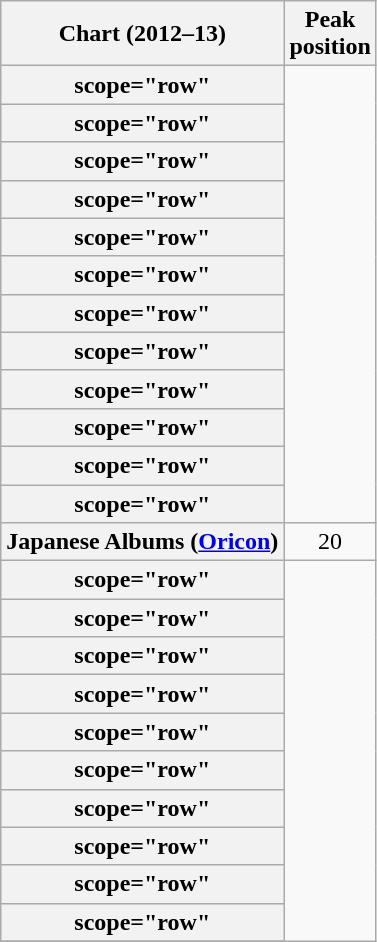<table class="wikitable sortable plainrowheaders" style="text-align:center">
<tr>
<th>Chart (2012–13)</th>
<th>Peak<br>position</th>
</tr>
<tr>
<th>scope="row"</th>
</tr>
<tr>
<th>scope="row"</th>
</tr>
<tr>
<th>scope="row"</th>
</tr>
<tr>
<th>scope="row"</th>
</tr>
<tr>
<th>scope="row"</th>
</tr>
<tr>
<th>scope="row"</th>
</tr>
<tr>
<th>scope="row"</th>
</tr>
<tr>
<th>scope="row"</th>
</tr>
<tr>
<th>scope="row"</th>
</tr>
<tr>
<th>scope="row"</th>
</tr>
<tr>
<th>scope="row"</th>
</tr>
<tr>
<th>scope="row"</th>
</tr>
<tr>
<th scope="row">Japanese Albums (<a href='#'>Oricon</a>)</th>
<td style="text-align:center;">20</td>
</tr>
<tr>
<th>scope="row"</th>
</tr>
<tr>
<th>scope="row"</th>
</tr>
<tr>
<th>scope="row"</th>
</tr>
<tr>
<th>scope="row"</th>
</tr>
<tr>
<th>scope="row"</th>
</tr>
<tr>
<th>scope="row"</th>
</tr>
<tr>
<th>scope="row"</th>
</tr>
<tr>
<th>scope="row"</th>
</tr>
<tr>
<th>scope="row"</th>
</tr>
<tr>
<th>scope="row"</th>
</tr>
<tr>
</tr>
</table>
